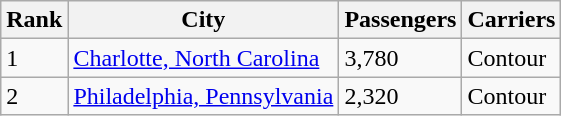<table class="wikitable sortable">
<tr>
<th>Rank</th>
<th>City</th>
<th>Passengers</th>
<th>Carriers</th>
</tr>
<tr>
<td>1</td>
<td> <a href='#'>Charlotte, North Carolina</a></td>
<td>3,780</td>
<td>Contour</td>
</tr>
<tr>
<td>2</td>
<td> <a href='#'>Philadelphia, Pennsylvania</a></td>
<td>2,320</td>
<td>Contour</td>
</tr>
</table>
